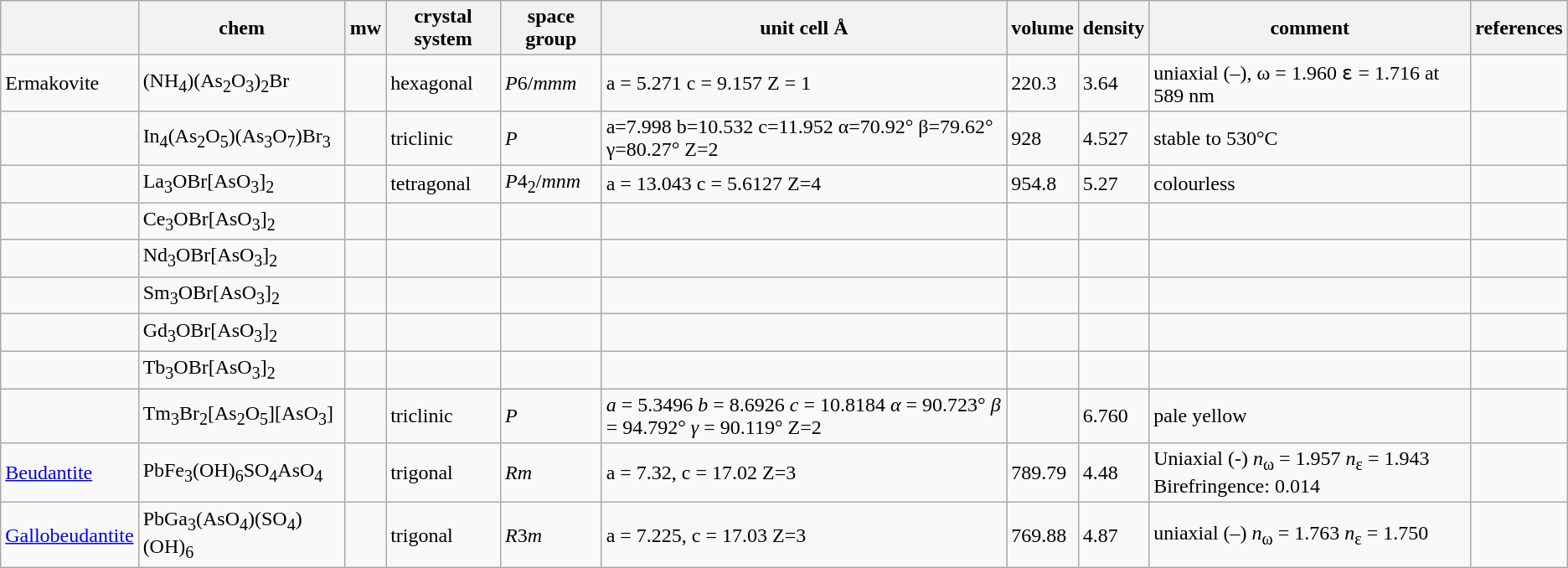<table class="wikitable">
<tr>
<th></th>
<th>chem</th>
<th>mw</th>
<th>crystal system</th>
<th>space group</th>
<th>unit cell Å</th>
<th>volume</th>
<th>density</th>
<th>comment</th>
<th>references</th>
</tr>
<tr>
<td>Ermakovite</td>
<td>(NH<sub>4</sub>)(As<sub>2</sub>O<sub>3</sub>)<sub>2</sub>Br</td>
<td></td>
<td>hexagonal</td>
<td><em>P</em>6/<em>mmm</em></td>
<td>a = 5.271 c = 9.157 Z = 1</td>
<td>220.3</td>
<td>3.64</td>
<td>uniaxial (–), ω = 1.960 ɛ = 1.716 at 589 nm</td>
<td></td>
</tr>
<tr>
<td></td>
<td>In<sub>4</sub>(As<sub>2</sub>O<sub>5</sub>)(As<sub>3</sub>O<sub>7</sub>)Br<sub>3</sub></td>
<td></td>
<td>triclinic</td>
<td><em>P</em></td>
<td>a=7.998 b=10.532 c=11.952 α=70.92° β=79.62° γ=80.27° Z=2</td>
<td>928</td>
<td>4.527</td>
<td>stable to 530°C</td>
<td></td>
</tr>
<tr>
<td></td>
<td>La<sub>3</sub>OBr[AsO<sub>3</sub>]<sub>2</sub></td>
<td></td>
<td>tetragonal</td>
<td><em>P</em>4<sub>2</sub>/<em>mnm</em></td>
<td>a = 13.043 c = 5.6127 Z=4</td>
<td>954.8</td>
<td>5.27</td>
<td>colourless</td>
<td></td>
</tr>
<tr>
<td></td>
<td>Ce<sub>3</sub>OBr[AsO<sub>3</sub>]<sub>2</sub></td>
<td></td>
<td></td>
<td></td>
<td></td>
<td></td>
<td></td>
<td></td>
<td></td>
</tr>
<tr>
<td></td>
<td>Nd<sub>3</sub>OBr[AsO<sub>3</sub>]<sub>2</sub></td>
<td></td>
<td></td>
<td></td>
<td></td>
<td></td>
<td></td>
<td></td>
<td></td>
</tr>
<tr>
<td></td>
<td>Sm<sub>3</sub>OBr[AsO<sub>3</sub>]<sub>2</sub></td>
<td></td>
<td></td>
<td></td>
<td></td>
<td></td>
<td></td>
<td></td>
<td></td>
</tr>
<tr>
<td></td>
<td>Gd<sub>3</sub>OBr[AsO<sub>3</sub>]<sub>2</sub></td>
<td></td>
<td></td>
<td></td>
<td></td>
<td></td>
<td></td>
<td></td>
<td></td>
</tr>
<tr>
<td></td>
<td>Tb<sub>3</sub>OBr[AsO<sub>3</sub>]<sub>2</sub></td>
<td></td>
<td></td>
<td></td>
<td></td>
<td></td>
<td></td>
<td></td>
<td></td>
</tr>
<tr>
<td></td>
<td>Tm<sub>3</sub>Br<sub>2</sub>[As<sub>2</sub>O<sub>5</sub>][AsO<sub>3</sub>]</td>
<td></td>
<td>triclinic</td>
<td><em>P</em></td>
<td><em>a</em> = 5.3496 <em>b</em> = 8.6926 <em>c</em> = 10.8184 <em>α</em> = 90.723° <em>β</em> = 94.792° <em>γ</em> = 90.119° Z=2</td>
<td></td>
<td>6.760</td>
<td>pale yellow</td>
<td></td>
</tr>
<tr>
<td><a href='#'>Beudantite</a></td>
<td>PbFe<sub>3</sub>(OH)<sub>6</sub>SO<sub>4</sub>AsO<sub>4</sub></td>
<td></td>
<td>trigonal</td>
<td><em>R</em><em>m</em></td>
<td>a = 7.32, c = 17.02 Z=3</td>
<td>789.79</td>
<td>4.48</td>
<td>Uniaxial (-) <em>n</em><sub>ω</sub> = 1.957 <em>n</em><sub>ε</sub> = 1.943 Birefringence: 0.014</td>
<td></td>
</tr>
<tr>
<td><a href='#'>Gallobeudantite</a></td>
<td>PbGa<sub>3</sub>(AsO<sub>4</sub>)(SO<sub>4</sub>)(OH)<sub>6</sub></td>
<td></td>
<td>trigonal</td>
<td><em>R</em>3<em>m</em></td>
<td>a = 7.225, c = 17.03 Z=3</td>
<td>769.88</td>
<td>4.87</td>
<td>uniaxial (–) <em>n</em><sub>ω</sub> = 1.763 <em>n</em><sub>ε</sub> = 1.750</td>
<td></td>
</tr>
</table>
